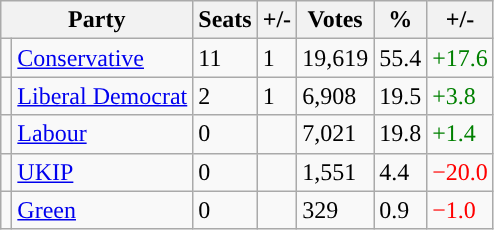<table class="wikitable">
<tr>
<th colspan="2">Party</th>
<th>Seats</th>
<th>+/-</th>
<th>Votes</th>
<th>%</th>
<th>+/-</th>
</tr>
<tr>
<td style="background-color: "></td>
<td><a href='#'>Conservative</a></td>
<td>11</td>
<td> 1</td>
<td>19,619</td>
<td>55.4</td>
<td style="color:green">+17.6</td>
</tr>
<tr>
<td style="background-color: "></td>
<td><a href='#'>Liberal Democrat</a></td>
<td>2</td>
<td> 1</td>
<td>6,908</td>
<td>19.5</td>
<td style="color:green">+3.8</td>
</tr>
<tr>
<td style="background-color: "></td>
<td><a href='#'>Labour</a></td>
<td>0</td>
<td></td>
<td>7,021</td>
<td>19.8</td>
<td style="color:green">+1.4</td>
</tr>
<tr>
<td style="background-color:"></td>
<td><a href='#'>UKIP</a></td>
<td>0</td>
<td></td>
<td>1,551</td>
<td>4.4</td>
<td style="color:red">−20.0</td>
</tr>
<tr>
<td style="background-color: "></td>
<td><a href='#'>Green</a></td>
<td>0</td>
<td></td>
<td>329</td>
<td>0.9</td>
<td style="color:red">−1.0</td>
</tr>
</table>
